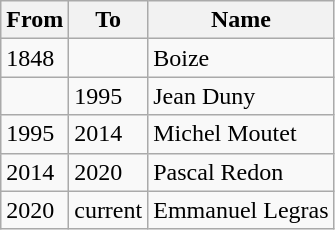<table class="wikitable">
<tr>
<th>From</th>
<th>To</th>
<th>Name</th>
</tr>
<tr>
<td>1848</td>
<td></td>
<td>Boize</td>
</tr>
<tr>
<td></td>
<td>1995</td>
<td>Jean Duny</td>
</tr>
<tr>
<td>1995</td>
<td>2014</td>
<td>Michel Moutet</td>
</tr>
<tr>
<td>2014</td>
<td>2020</td>
<td>Pascal Redon</td>
</tr>
<tr>
<td>2020</td>
<td>current</td>
<td>Emmanuel Legras</td>
</tr>
</table>
